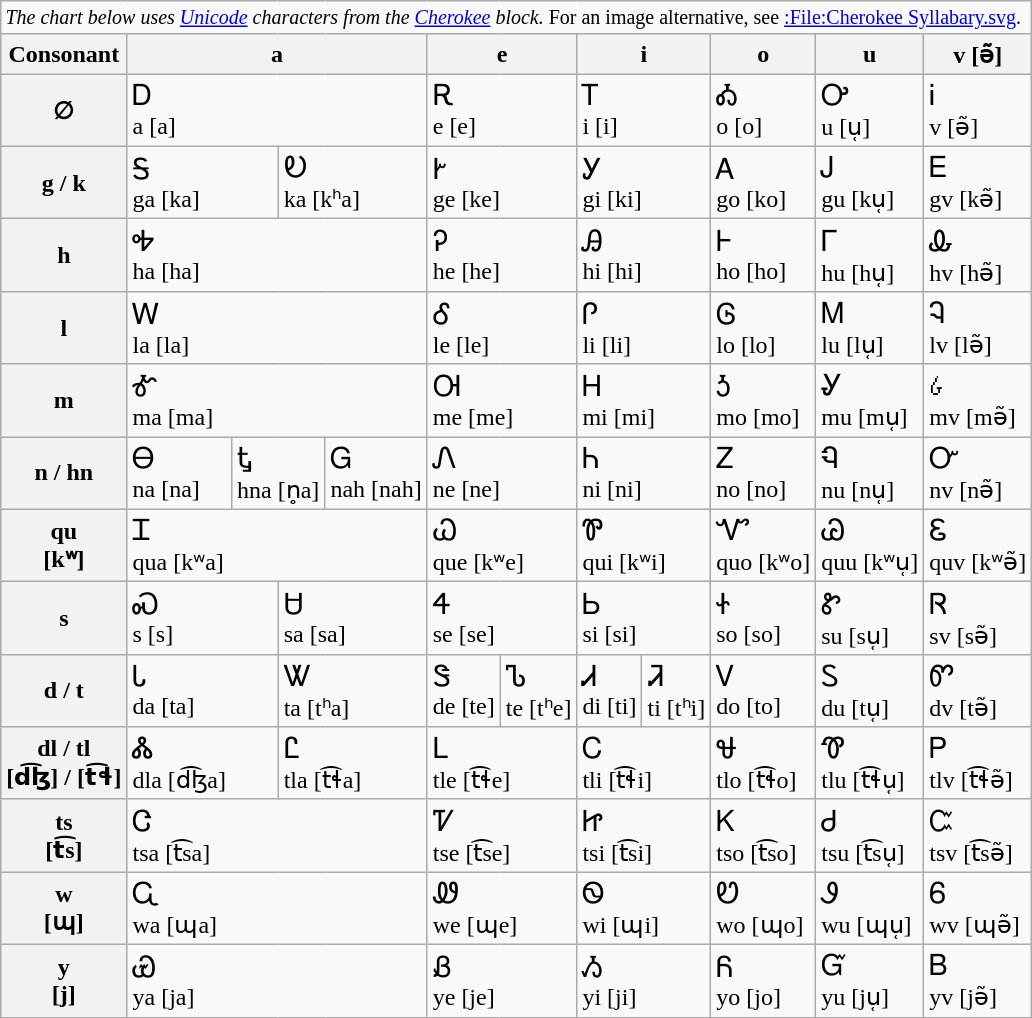<table class="wikitable">
<tr>
<td colspan="12" style="font-size: smaller"><em>The chart below uses <a href='#'>Unicode</a> characters from the <a href='#'>Cherokee</a> block.</em> For an image alternative, see <a href='#'>:File:Cherokee Syllabary.svg</a>.</td>
</tr>
<tr>
<th>Consonant</th>
<th colspan="4">a</th>
<th colspan="2">e</th>
<th colspan="2">i</th>
<th>o</th>
<th>u</th>
<th>v [ə̃]</th>
</tr>
<tr>
<th>∅</th>
<td colspan="4"><big>Ꭰ</big><br>a [a]</td>
<td colspan="2"><big>Ꭱ</big><br>e [e]</td>
<td colspan="2"><big>Ꭲ</big><br>i [i]</td>
<td><big>Ꭳ</big><br>o [o]</td>
<td><big>Ꭴ</big><br>u [u̜]</td>
<td><big>Ꭵ</big><br>v [ə̃]</td>
</tr>
<tr>
<th>g / k</th>
<td colspan="2"><big>Ꭶ</big><br>ga [ka]</td>
<td colspan="2"><big>Ꭷ</big><br>ka [kʰa]</td>
<td colspan="2"><big>Ꭸ</big><br>ge [ke]</td>
<td colspan="2"><big>Ꭹ</big><br>gi [ki]</td>
<td><big>Ꭺ</big><br>go [ko]</td>
<td><big>Ꭻ</big><br>gu [ku̜]</td>
<td><big>Ꭼ</big><br>gv [kə̃]</td>
</tr>
<tr>
<th>h</th>
<td colspan="4"><big>Ꭽ</big><br>ha [ha]</td>
<td colspan="2"><big>Ꭾ</big><br>he [he]</td>
<td colspan="2"><big>Ꭿ</big><br>hi [hi]</td>
<td><big>Ꮀ</big><br>ho [ho]</td>
<td><big>Ꮁ</big><br>hu [hu̜]</td>
<td><big>Ꮂ</big><br>hv [hə̃]</td>
</tr>
<tr>
<th>l</th>
<td colspan="4"><big>Ꮃ</big><br>la [la]</td>
<td colspan="2"><big>Ꮄ</big><br>le [le]</td>
<td colspan="2"><big>Ꮅ</big><br>li [li]</td>
<td><big>Ꮆ</big><br>lo [lo]</td>
<td><big>Ꮇ</big><br>lu [lu̜]</td>
<td><big>Ꮈ</big><br>lv [lə̃]</td>
</tr>
<tr>
<th>m</th>
<td colspan="4"><big>Ꮉ</big><br>ma [ma]</td>
<td colspan="2"><big>Ꮊ</big><br>me [me]</td>
<td colspan="2"><big>Ꮋ</big><br>mi [mi]</td>
<td><big>Ꮌ</big><br>mo [mo]</td>
<td><big>Ꮍ</big><br>mu [mu̜]</td>
<td><big>Ᏽ</big><br>mv [mə̃]</td>
</tr>
<tr>
<th>n / hn</th>
<td><big>Ꮎ</big><br>na [na]</td>
<td colspan="2"><big>Ꮏ</big><br>hna [n̥a]</td>
<td><big>Ꮐ</big><br>nah [nah]</td>
<td colspan="2"><big>Ꮑ</big><br>ne [ne]</td>
<td colspan="2"><big>Ꮒ</big><br>ni [ni]</td>
<td><big>Ꮓ</big><br>no [no]</td>
<td><big>Ꮔ</big><br>nu [nu̜]</td>
<td><big>Ꮕ</big><br>nv [nə̃]</td>
</tr>
<tr>
<th>qu<br>[kʷ]</th>
<td colspan="4"><big>Ꮖ</big><br>qua [kʷa]</td>
<td colspan="2"><big>Ꮗ</big><br>que [kʷe]</td>
<td colspan="2"><big>Ꮘ</big><br>qui [kʷi]</td>
<td><big>Ꮙ</big><br>quo [kʷo]</td>
<td><big>Ꮚ</big><br>quu [kʷu̜]</td>
<td><big>Ꮛ</big><br>quv [kʷə̃]</td>
</tr>
<tr>
<th>s</th>
<td colspan="2"><big>Ꮝ</big><br>s [s]</td>
<td colspan="2"><big>Ꮜ</big><br>sa [sa]</td>
<td colspan="2"><big>Ꮞ</big><br>se [se]</td>
<td colspan="2"><big>Ꮟ</big><br>si [si]</td>
<td><big>Ꮠ</big><br>so [so]</td>
<td><big>Ꮡ</big><br>su [su̜]</td>
<td><big>Ꮢ</big><br>sv [sə̃]</td>
</tr>
<tr>
<th>d / t</th>
<td colspan="2"><big>Ꮣ</big><br>da [ta]</td>
<td colspan="2"><big>Ꮤ</big><br>ta [tʰa]</td>
<td><big>Ꮥ</big><br>de [te]</td>
<td><big>Ꮦ</big><br>te [tʰe]</td>
<td><big>Ꮧ</big><br>di [ti]</td>
<td><big>Ꮨ</big><br>ti [tʰi]</td>
<td><big>Ꮩ</big><br>do [to]</td>
<td><big>Ꮪ</big><br>du [tu̜]</td>
<td><big>Ꮫ</big><br>dv [tə̃]</td>
</tr>
<tr>
<th>dl / tl<br>[d͡ɮ] / [t͡ɬ]</th>
<td colspan="2"><big>Ꮬ</big><br>dla [d͡ɮa]</td>
<td colspan="2"><big>Ꮭ</big><br>tla [t͡ɬa]</td>
<td colspan="2"><big>Ꮮ</big><br>tle [t͡ɬe]</td>
<td colspan="2"><big>Ꮯ</big><br>tli [t͡ɬi]</td>
<td><big>Ꮰ</big><br>tlo [t͡ɬo]</td>
<td><big>Ꮱ</big><br>tlu [t͡ɬu̜]</td>
<td><big>Ꮲ</big><br>tlv [t͡ɬə̃]</td>
</tr>
<tr>
<th>ts<br>[t͡s]</th>
<td colspan="4"><big>Ꮳ</big><br>tsa [t͡sa]</td>
<td colspan="2"><big>Ꮴ</big><br>tse [t͡se]</td>
<td colspan="2"><big>Ꮵ</big><br>tsi [t͡si]</td>
<td><big>Ꮶ</big><br>tso [t͡so]</td>
<td><big>Ꮷ</big><br>tsu [t͡su̜]</td>
<td><big>Ꮸ</big><br>tsv [t͡sə̃]</td>
</tr>
<tr>
<th>w<br>[ɰ]</th>
<td colspan="4"><big>Ꮹ</big><br>wa [ɰa]</td>
<td colspan="2"><big>Ꮺ</big><br>we [ɰe]</td>
<td colspan="2"><big>Ꮻ</big><br>wi [ɰi]</td>
<td><big>Ꮼ</big><br>wo [ɰo]</td>
<td><big>Ꮽ</big><br>wu [ɰu̜]</td>
<td><big>Ꮾ</big><br>wv [ɰə̃]</td>
</tr>
<tr>
<th>y<br>[j]</th>
<td colspan="4"><big>Ꮿ</big><br>ya [ja]</td>
<td colspan="2"><big>Ᏸ</big><br>ye [je]</td>
<td colspan="2"><big>Ᏹ</big><br>yi [ji]</td>
<td><big>Ᏺ</big><br>yo [jo]</td>
<td><big>Ᏻ</big><br>yu [ju̜]</td>
<td><big>Ᏼ</big><br>yv [jə̃]</td>
</tr>
</table>
